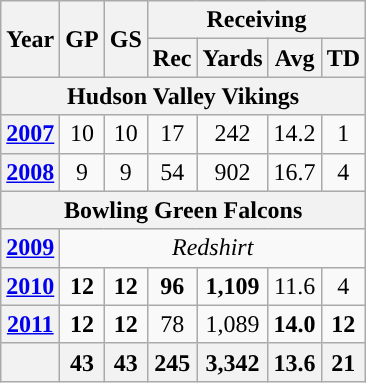<table class="wikitable" style="text-align:center;">
<tr>
<th rowspan="2">Year</th>
<th rowspan="2">GP</th>
<th rowspan="2">GS</th>
<th colspan="4">Receiving</th>
</tr>
<tr>
<th>Rec</th>
<th>Yards</th>
<th>Avg</th>
<th>TD</th>
</tr>
<tr>
<th colspan="15">Hudson Valley Vikings</th>
</tr>
<tr>
<th><a href='#'>2007</a></th>
<td>10</td>
<td>10</td>
<td>17</td>
<td>242</td>
<td>14.2</td>
<td>1</td>
</tr>
<tr>
<th><a href='#'>2008</a></th>
<td>9</td>
<td>9</td>
<td>54</td>
<td>902</td>
<td>16.7</td>
<td>4</td>
</tr>
<tr>
<th colspan="15">Bowling Green Falcons</th>
</tr>
<tr>
<th><a href='#'>2009</a></th>
<td colspan="10"><em>Redshirt </em></td>
</tr>
<tr>
<th><a href='#'>2010</a></th>
<td><strong>12</strong></td>
<td><strong>12</strong></td>
<td><strong> 96</strong></td>
<td><strong> 1,109</strong></td>
<td>11.6</td>
<td>4</td>
</tr>
<tr>
<th><a href='#'>2011</a></th>
<td><strong>12</strong></td>
<td><strong>12</strong></td>
<td>78</td>
<td>1,089</td>
<td><strong> 14.0</strong></td>
<td><strong> 12</strong></td>
</tr>
<tr>
<th ! colspan="1"></th>
<th>43</th>
<th>43</th>
<th>245</th>
<th>3,342</th>
<th>13.6</th>
<th>21</th>
</tr>
</table>
